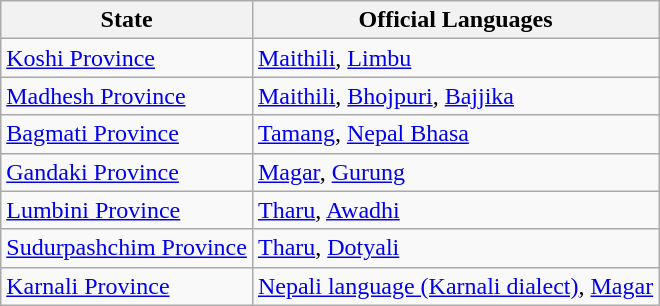<table class="wikitable">
<tr>
<th>State</th>
<th>Official Languages</th>
</tr>
<tr>
<td><a href='#'>Koshi Province</a></td>
<td><a href='#'>Maithili</a>, <a href='#'>Limbu</a></td>
</tr>
<tr>
<td><a href='#'>Madhesh Province</a></td>
<td><a href='#'>Maithili</a>, <a href='#'>Bhojpuri</a>, <a href='#'>Bajjika</a></td>
</tr>
<tr>
<td><a href='#'>Bagmati Province</a></td>
<td><a href='#'>Tamang</a>, <a href='#'>Nepal Bhasa</a></td>
</tr>
<tr>
<td><a href='#'>Gandaki Province</a></td>
<td><a href='#'>Magar</a>, <a href='#'>Gurung</a></td>
</tr>
<tr>
<td><a href='#'>Lumbini Province</a></td>
<td><a href='#'>Tharu</a>, <a href='#'>Awadhi</a></td>
</tr>
<tr>
<td><a href='#'>Sudurpashchim Province</a></td>
<td><a href='#'>Tharu</a>, <a href='#'>Dotyali</a></td>
</tr>
<tr>
<td><a href='#'>Karnali Province</a></td>
<td><a href='#'>Nepali language (Karnali dialect)</a>, <a href='#'>Magar</a></td>
</tr>
</table>
